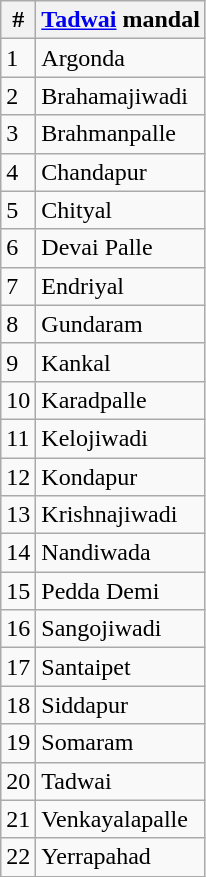<table class="wikitable">
<tr>
<th>#</th>
<th><a href='#'>Tadwai</a> mandal</th>
</tr>
<tr>
<td>1</td>
<td>Argonda</td>
</tr>
<tr>
<td>2</td>
<td>Brahamajiwadi</td>
</tr>
<tr>
<td>3</td>
<td>Brahmanpalle</td>
</tr>
<tr>
<td>4</td>
<td>Chandapur</td>
</tr>
<tr>
<td>5</td>
<td>Chityal</td>
</tr>
<tr>
<td>6</td>
<td>Devai Palle</td>
</tr>
<tr>
<td>7</td>
<td>Endriyal</td>
</tr>
<tr>
<td>8</td>
<td>Gundaram</td>
</tr>
<tr>
<td>9</td>
<td>Kankal</td>
</tr>
<tr>
<td>10</td>
<td>Karadpalle</td>
</tr>
<tr>
<td>11</td>
<td>Kelojiwadi</td>
</tr>
<tr>
<td>12</td>
<td>Kondapur</td>
</tr>
<tr>
<td>13</td>
<td>Krishnajiwadi</td>
</tr>
<tr>
<td>14</td>
<td>Nandiwada</td>
</tr>
<tr>
<td>15</td>
<td>Pedda Demi</td>
</tr>
<tr>
<td>16</td>
<td>Sangojiwadi</td>
</tr>
<tr>
<td>17</td>
<td>Santaipet</td>
</tr>
<tr>
<td>18</td>
<td>Siddapur</td>
</tr>
<tr>
<td>19</td>
<td>Somaram</td>
</tr>
<tr>
<td>20</td>
<td>Tadwai</td>
</tr>
<tr>
<td>21</td>
<td>Venkayalapalle</td>
</tr>
<tr>
<td>22</td>
<td>Yerrapahad</td>
</tr>
</table>
